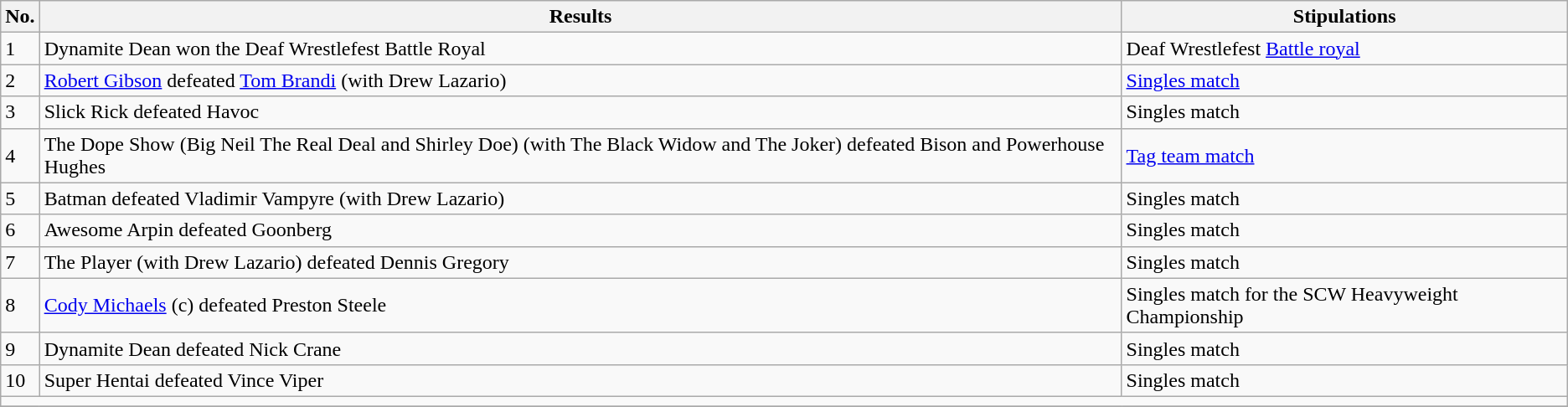<table class="wikitable">
<tr>
<th><strong>No.</strong></th>
<th><strong>Results</strong></th>
<th><strong>Stipulations</strong></th>
</tr>
<tr>
<td>1</td>
<td>Dynamite Dean won the Deaf Wrestlefest Battle Royal</td>
<td>Deaf Wrestlefest <a href='#'>Battle royal</a></td>
</tr>
<tr>
<td>2</td>
<td><a href='#'>Robert Gibson</a> defeated <a href='#'>Tom Brandi</a> (with Drew Lazario)</td>
<td><a href='#'>Singles match</a></td>
</tr>
<tr>
<td>3</td>
<td>Slick Rick defeated Havoc</td>
<td>Singles match</td>
</tr>
<tr>
<td>4</td>
<td>The Dope Show (Big Neil The Real Deal and Shirley Doe) (with The Black Widow and The Joker) defeated Bison and Powerhouse Hughes</td>
<td><a href='#'>Tag team match</a></td>
</tr>
<tr>
<td>5</td>
<td>Batman defeated Vladimir Vampyre (with Drew Lazario)</td>
<td>Singles match</td>
</tr>
<tr>
<td>6</td>
<td>Awesome Arpin defeated Goonberg</td>
<td>Singles match</td>
</tr>
<tr>
<td>7</td>
<td>The Player (with Drew Lazario) defeated Dennis Gregory</td>
<td>Singles match</td>
</tr>
<tr>
<td>8</td>
<td><a href='#'>Cody Michaels</a> (c) defeated Preston Steele</td>
<td>Singles match for the SCW Heavyweight Championship</td>
</tr>
<tr>
<td>9</td>
<td>Dynamite Dean defeated Nick Crane</td>
<td>Singles match</td>
</tr>
<tr>
<td>10</td>
<td>Super Hentai defeated Vince Viper</td>
<td>Singles match</td>
</tr>
<tr>
<td colspan="4"></td>
</tr>
<tr>
</tr>
</table>
